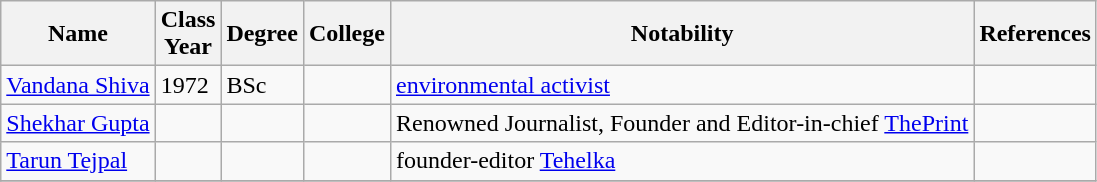<table class="wikitable">
<tr>
<th>Name</th>
<th>Class<br>Year</th>
<th>Degree</th>
<th>College</th>
<th>Notability</th>
<th>References</th>
</tr>
<tr>
<td><a href='#'>Vandana Shiva</a></td>
<td>1972</td>
<td>BSc</td>
<td></td>
<td><a href='#'>environmental activist</a></td>
<td></td>
</tr>
<tr>
<td><a href='#'>Shekhar Gupta</a></td>
<td></td>
<td></td>
<td></td>
<td>Renowned Journalist, Founder and Editor-in-chief <a href='#'>ThePrint</a></td>
<td></td>
</tr>
<tr>
<td><a href='#'>Tarun Tejpal</a></td>
<td></td>
<td></td>
<td></td>
<td>founder-editor <a href='#'>Tehelka</a></td>
<td></td>
</tr>
<tr>
</tr>
</table>
